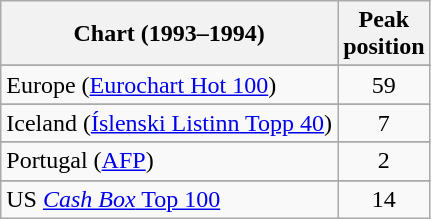<table class="wikitable sortable">
<tr>
<th>Chart (1993–1994)</th>
<th>Peak<br>position</th>
</tr>
<tr>
</tr>
<tr>
<td>Europe (<a href='#'>Eurochart Hot 100</a>)</td>
<td align="center">59</td>
</tr>
<tr>
</tr>
<tr>
<td>Iceland (<a href='#'>Íslenski Listinn Topp 40</a>)</td>
<td align="center">7</td>
</tr>
<tr>
</tr>
<tr>
</tr>
<tr>
<td>Portugal (<a href='#'>AFP</a>)</td>
<td align="center">2</td>
</tr>
<tr>
</tr>
<tr>
</tr>
<tr>
</tr>
<tr>
</tr>
<tr>
<td>US <a href='#'><em>Cash Box</em> Top 100</a></td>
<td align="center">14</td>
</tr>
</table>
